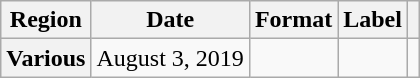<table class="wikitable sortable plainrowheaders">
<tr>
<th scope="col">Region</th>
<th scope="col">Date</th>
<th scope="col">Format</th>
<th scope="col">Label</th>
<th scope="col"></th>
</tr>
<tr>
<th scope="row">Various</th>
<td>August 3, 2019</td>
<td></td>
<td></td>
<td></td>
</tr>
</table>
